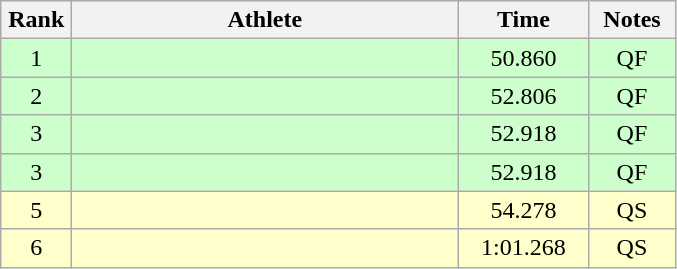<table class=wikitable style="text-align:center">
<tr>
<th width=40>Rank</th>
<th width=250>Athlete</th>
<th width=80>Time</th>
<th width=50>Notes</th>
</tr>
<tr bgcolor="ccffcc">
<td>1</td>
<td align=left></td>
<td>50.860</td>
<td>QF</td>
</tr>
<tr bgcolor="ccffcc">
<td>2</td>
<td align=left></td>
<td>52.806</td>
<td>QF</td>
</tr>
<tr bgcolor="ccffcc">
<td>3</td>
<td align=left></td>
<td>52.918</td>
<td>QF</td>
</tr>
<tr bgcolor="ccffcc">
<td>3</td>
<td align=left></td>
<td>52.918</td>
<td>QF</td>
</tr>
<tr bgcolor="#ffffcc">
<td>5</td>
<td align=left></td>
<td>54.278</td>
<td>QS</td>
</tr>
<tr bgcolor="#ffffcc">
<td>6</td>
<td align=left></td>
<td>1:01.268</td>
<td>QS</td>
</tr>
</table>
